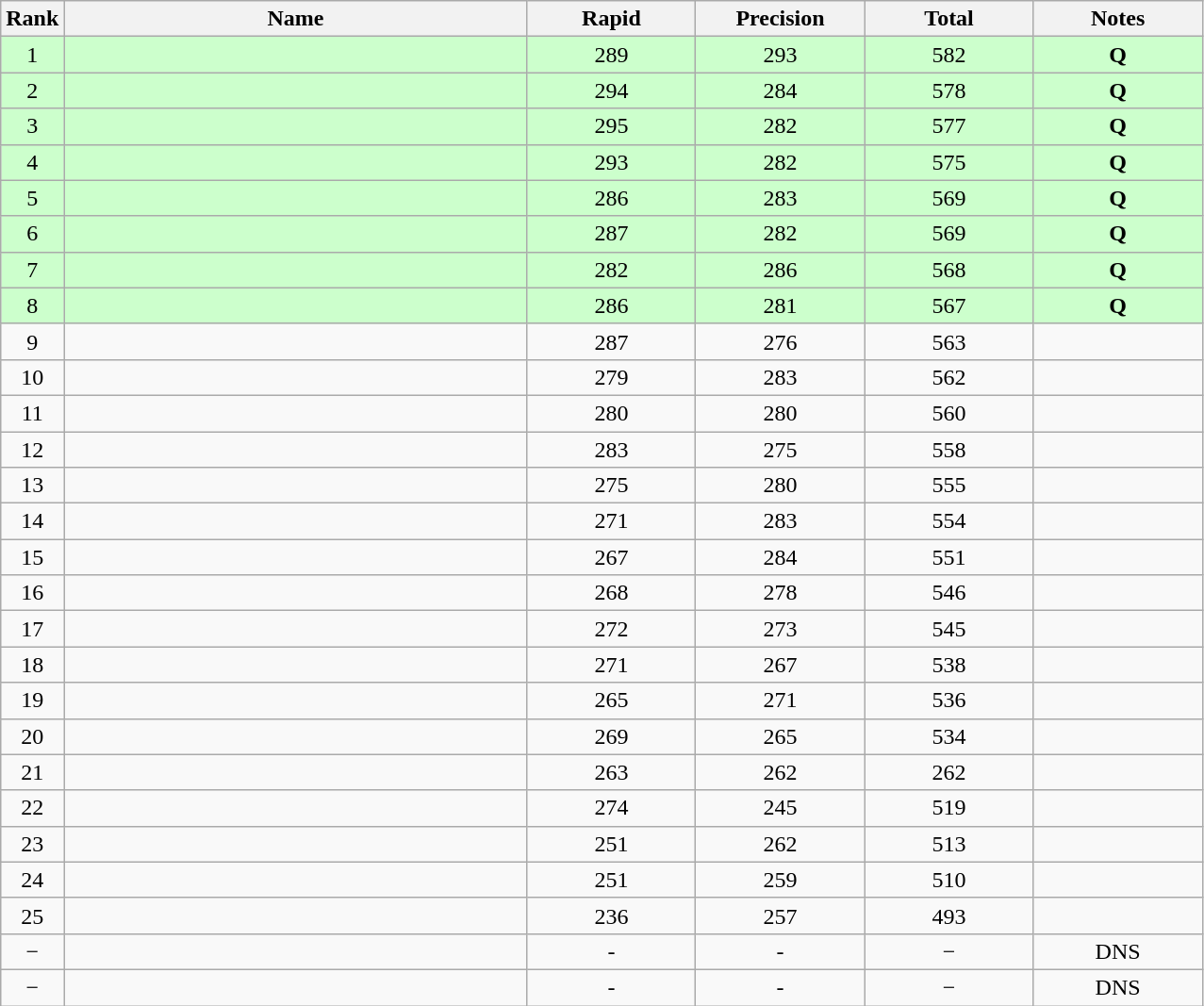<table class="wikitable sortable" style="text-align:center;">
<tr>
<th>Rank</th>
<th style="width:20em;">Name</th>
<th style="width:7em;">Rapid</th>
<th style="width:7em;">Precision</th>
<th style="width:7em;">Total</th>
<th style="width:7em;">Notes</th>
</tr>
<tr bgcolor=ccffcc>
<td>1</td>
<td align=left></td>
<td>289</td>
<td>293</td>
<td>582</td>
<td><strong>Q</strong></td>
</tr>
<tr bgcolor=ccffcc>
<td>2</td>
<td align=left></td>
<td>294</td>
<td>284</td>
<td>578</td>
<td><strong>Q</strong></td>
</tr>
<tr bgcolor=ccffcc>
<td>3</td>
<td align=left></td>
<td>295</td>
<td>282</td>
<td>577</td>
<td><strong>Q</strong></td>
</tr>
<tr bgcolor=ccffcc>
<td>4</td>
<td align=left></td>
<td>293</td>
<td>282</td>
<td>575</td>
<td><strong>Q</strong></td>
</tr>
<tr bgcolor=ccffcc>
<td>5</td>
<td align=left></td>
<td>286</td>
<td>283</td>
<td>569</td>
<td><strong>Q</strong></td>
</tr>
<tr bgcolor=ccffcc>
<td>6</td>
<td align=left></td>
<td>287</td>
<td>282</td>
<td>569</td>
<td><strong>Q</strong></td>
</tr>
<tr bgcolor=ccffcc>
<td>7</td>
<td align=left></td>
<td>282</td>
<td>286</td>
<td>568</td>
<td><strong>Q</strong></td>
</tr>
<tr bgcolor=ccffcc>
<td>8</td>
<td align=left></td>
<td>286</td>
<td>281</td>
<td>567</td>
<td><strong>Q</strong></td>
</tr>
<tr>
<td>9</td>
<td align=left></td>
<td>287</td>
<td>276</td>
<td>563</td>
<td></td>
</tr>
<tr>
<td>10</td>
<td align=left></td>
<td>279</td>
<td>283</td>
<td>562</td>
<td></td>
</tr>
<tr>
<td>11</td>
<td align=left></td>
<td>280</td>
<td>280</td>
<td>560</td>
<td></td>
</tr>
<tr>
<td>12</td>
<td align=left></td>
<td>283</td>
<td>275</td>
<td>558</td>
<td></td>
</tr>
<tr>
<td>13</td>
<td align=left></td>
<td>275</td>
<td>280</td>
<td>555</td>
<td></td>
</tr>
<tr>
<td>14</td>
<td align=left></td>
<td>271</td>
<td>283</td>
<td>554</td>
<td></td>
</tr>
<tr>
<td>15</td>
<td align=left></td>
<td>267</td>
<td>284</td>
<td>551</td>
<td></td>
</tr>
<tr>
<td>16</td>
<td align=left></td>
<td>268</td>
<td>278</td>
<td>546</td>
<td></td>
</tr>
<tr>
<td>17</td>
<td align=left></td>
<td>272</td>
<td>273</td>
<td>545</td>
<td></td>
</tr>
<tr>
<td>18</td>
<td align=left></td>
<td>271</td>
<td>267</td>
<td>538</td>
<td></td>
</tr>
<tr>
<td>19</td>
<td align=left></td>
<td>265</td>
<td>271</td>
<td>536</td>
<td></td>
</tr>
<tr>
<td>20</td>
<td align=left></td>
<td>269</td>
<td>265</td>
<td>534</td>
<td></td>
</tr>
<tr>
<td>21</td>
<td align=left></td>
<td>263</td>
<td>262</td>
<td>262</td>
<td></td>
</tr>
<tr>
<td>22</td>
<td align=left></td>
<td>274</td>
<td>245</td>
<td>519</td>
<td></td>
</tr>
<tr>
<td>23</td>
<td align=left></td>
<td>251</td>
<td>262</td>
<td>513</td>
<td></td>
</tr>
<tr>
<td>24</td>
<td align=left></td>
<td>251</td>
<td>259</td>
<td>510</td>
<td></td>
</tr>
<tr>
<td>25</td>
<td align=left></td>
<td>236</td>
<td>257</td>
<td>493</td>
<td></td>
</tr>
<tr>
<td>−</td>
<td align=left></td>
<td>-</td>
<td>-</td>
<td>−</td>
<td>DNS</td>
</tr>
<tr>
<td>−</td>
<td align=left></td>
<td>-</td>
<td>-</td>
<td>−</td>
<td>DNS</td>
</tr>
</table>
